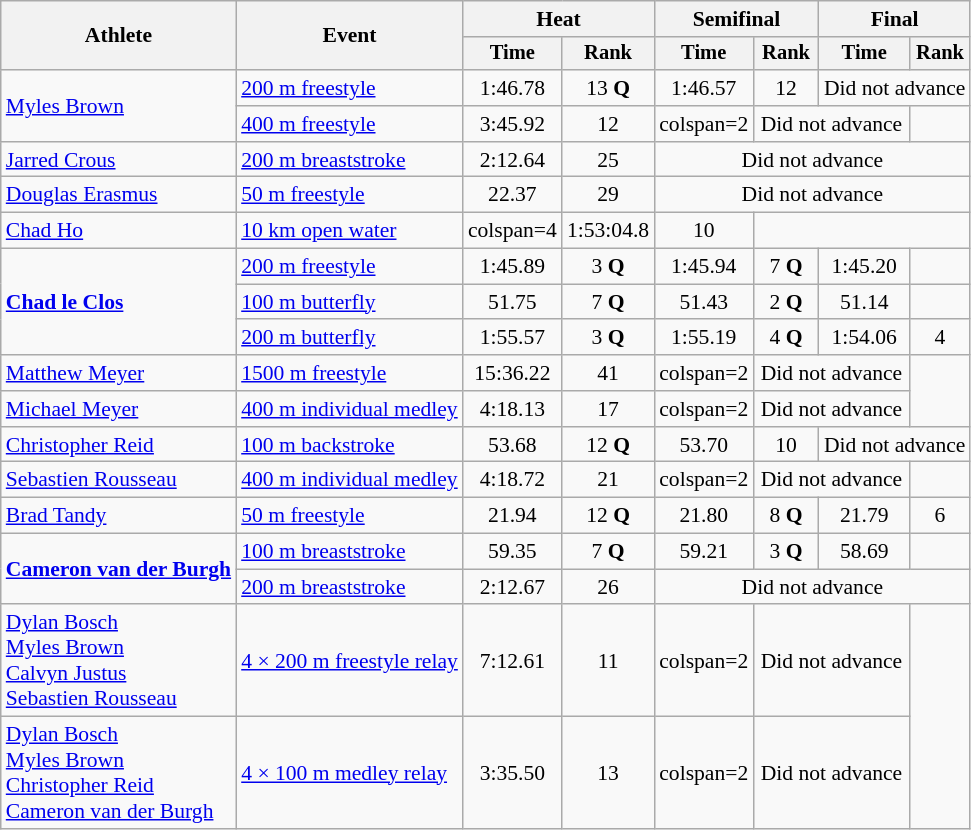<table class=wikitable style="font-size:90%">
<tr>
<th rowspan="2">Athlete</th>
<th rowspan="2">Event</th>
<th colspan="2">Heat</th>
<th colspan="2">Semifinal</th>
<th colspan="2">Final</th>
</tr>
<tr style="font-size:95%">
<th>Time</th>
<th>Rank</th>
<th>Time</th>
<th>Rank</th>
<th>Time</th>
<th>Rank</th>
</tr>
<tr align=center>
<td align=left rowspan=2><a href='#'>Myles Brown</a></td>
<td align=left><a href='#'>200 m freestyle</a></td>
<td>1:46.78</td>
<td>13 <strong>Q</strong></td>
<td>1:46.57</td>
<td>12</td>
<td colspan=2>Did not advance</td>
</tr>
<tr align=center>
<td align=left><a href='#'>400 m freestyle</a></td>
<td>3:45.92</td>
<td>12</td>
<td>colspan=2 </td>
<td colspan=2>Did not advance</td>
</tr>
<tr align=center>
<td align=left><a href='#'>Jarred Crous</a></td>
<td align=left><a href='#'>200 m breaststroke</a></td>
<td>2:12.64</td>
<td>25</td>
<td colspan=4>Did not advance</td>
</tr>
<tr align=center>
<td align=left><a href='#'>Douglas Erasmus</a></td>
<td align=left><a href='#'>50 m freestyle</a></td>
<td>22.37</td>
<td>29</td>
<td colspan=4>Did not advance</td>
</tr>
<tr align=center>
<td align=left><a href='#'>Chad Ho</a></td>
<td align=left><a href='#'>10 km open water</a></td>
<td>colspan=4 </td>
<td>1:53:04.8</td>
<td>10</td>
</tr>
<tr align=center>
<td align=left rowspan=3><strong><a href='#'>Chad le Clos</a></strong></td>
<td align=left><a href='#'>200 m freestyle</a></td>
<td>1:45.89</td>
<td>3 <strong>Q</strong></td>
<td>1:45.94</td>
<td>7 <strong>Q</strong></td>
<td>1:45.20</td>
<td></td>
</tr>
<tr align=center>
<td align=left><a href='#'>100 m butterfly</a></td>
<td>51.75</td>
<td>7 <strong>Q</strong></td>
<td>51.43</td>
<td>2 <strong>Q</strong></td>
<td>51.14</td>
<td></td>
</tr>
<tr align=center>
<td align=left><a href='#'>200 m butterfly</a></td>
<td>1:55.57</td>
<td>3 <strong>Q</strong></td>
<td>1:55.19</td>
<td>4 <strong>Q</strong></td>
<td>1:54.06</td>
<td>4</td>
</tr>
<tr align=center>
<td align=left><a href='#'>Matthew Meyer</a></td>
<td align=left><a href='#'>1500 m freestyle</a></td>
<td>15:36.22</td>
<td>41</td>
<td>colspan=2 </td>
<td colspan=2>Did not advance</td>
</tr>
<tr align=center>
<td align=left><a href='#'>Michael Meyer</a></td>
<td align=left><a href='#'>400 m individual medley</a></td>
<td>4:18.13</td>
<td>17</td>
<td>colspan=2 </td>
<td colspan=2>Did not advance</td>
</tr>
<tr align=center>
<td align=left><a href='#'>Christopher Reid</a></td>
<td align=left><a href='#'>100 m backstroke</a></td>
<td>53.68</td>
<td>12 <strong>Q</strong></td>
<td>53.70</td>
<td>10</td>
<td colspan=2>Did not advance</td>
</tr>
<tr align=center>
<td align=left><a href='#'>Sebastien Rousseau</a></td>
<td align=left><a href='#'>400 m individual medley</a></td>
<td>4:18.72</td>
<td>21</td>
<td>colspan=2 </td>
<td colspan=2>Did not advance</td>
</tr>
<tr align=center>
<td align=left><a href='#'>Brad Tandy</a></td>
<td align=left><a href='#'>50 m freestyle</a></td>
<td>21.94</td>
<td>12 <strong>Q</strong></td>
<td>21.80</td>
<td>8 <strong>Q</strong></td>
<td>21.79</td>
<td>6</td>
</tr>
<tr align=center>
<td align=left rowspan=2><strong><a href='#'>Cameron van der Burgh</a></strong></td>
<td align=left><a href='#'>100 m breaststroke</a></td>
<td>59.35</td>
<td>7 <strong>Q</strong></td>
<td>59.21</td>
<td>3 <strong>Q</strong></td>
<td>58.69</td>
<td></td>
</tr>
<tr align=center>
<td align=left><a href='#'>200 m breaststroke</a></td>
<td>2:12.67</td>
<td>26</td>
<td colspan=4>Did not advance</td>
</tr>
<tr align=center>
<td align=left><a href='#'>Dylan Bosch</a><br><a href='#'>Myles Brown</a><br><a href='#'>Calvyn Justus</a><br><a href='#'>Sebastien Rousseau</a></td>
<td align=left><a href='#'>4 × 200 m freestyle relay</a></td>
<td>7:12.61</td>
<td>11</td>
<td>colspan=2 </td>
<td colspan=2>Did not advance</td>
</tr>
<tr align=center>
<td align=left><a href='#'>Dylan Bosch</a><br><a href='#'>Myles Brown</a><br><a href='#'>Christopher Reid</a><br><a href='#'>Cameron van der Burgh</a></td>
<td align=left><a href='#'>4 × 100 m medley relay</a></td>
<td>3:35.50</td>
<td>13</td>
<td>colspan=2 </td>
<td colspan=2>Did not advance</td>
</tr>
</table>
